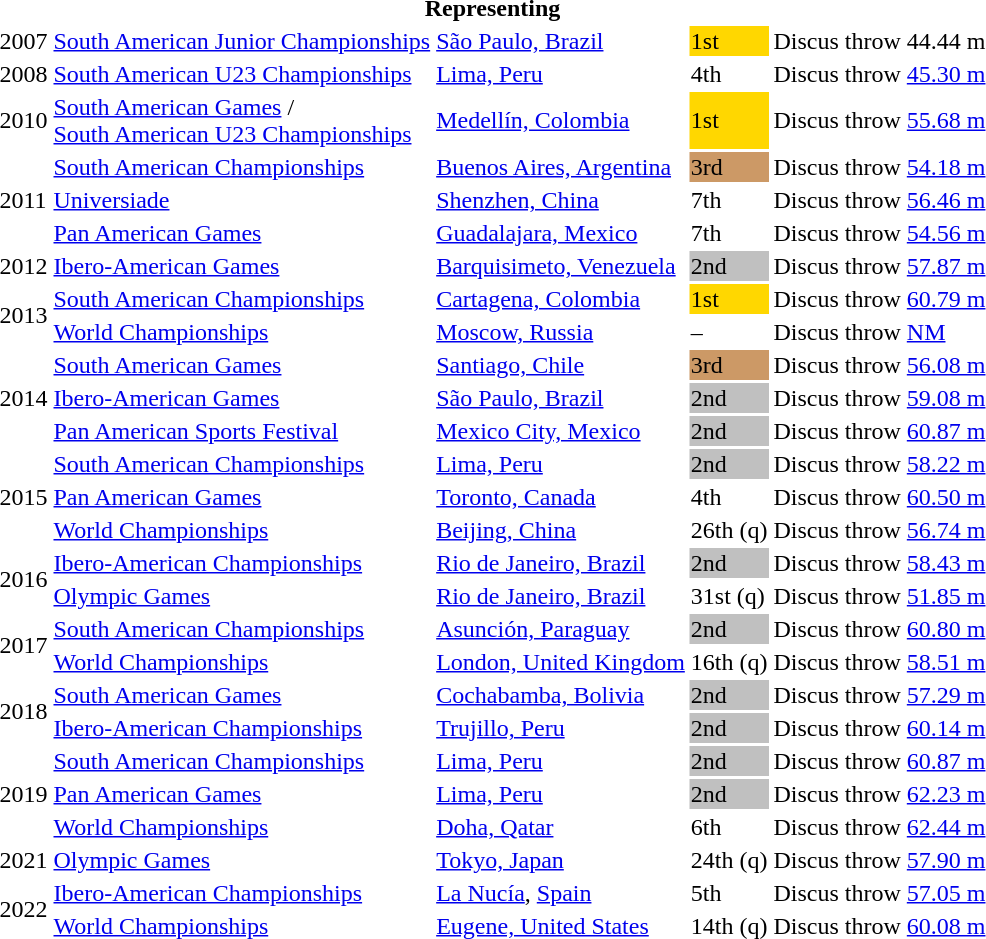<table>
<tr>
<th colspan="6">Representing </th>
</tr>
<tr>
<td>2007</td>
<td><a href='#'>South American Junior Championships</a></td>
<td><a href='#'>São Paulo, Brazil</a></td>
<td bgcolor=gold>1st</td>
<td>Discus throw</td>
<td>44.44 m</td>
</tr>
<tr>
<td>2008</td>
<td><a href='#'>South American U23 Championships</a></td>
<td><a href='#'>Lima, Peru</a></td>
<td>4th</td>
<td>Discus throw</td>
<td><a href='#'>45.30 m</a></td>
</tr>
<tr>
<td>2010</td>
<td><a href='#'>South American Games</a> /<br><a href='#'>South American U23 Championships</a></td>
<td><a href='#'>Medellín, Colombia</a></td>
<td bgcolor=gold>1st</td>
<td>Discus throw</td>
<td><a href='#'>55.68 m</a></td>
</tr>
<tr>
<td rowspan=3>2011</td>
<td><a href='#'>South American Championships</a></td>
<td><a href='#'>Buenos Aires, Argentina</a></td>
<td bgcolor=cc9966>3rd</td>
<td>Discus throw</td>
<td><a href='#'>54.18 m</a></td>
</tr>
<tr>
<td><a href='#'>Universiade</a></td>
<td><a href='#'>Shenzhen, China</a></td>
<td>7th</td>
<td>Discus throw</td>
<td><a href='#'>56.46 m</a></td>
</tr>
<tr>
<td><a href='#'>Pan American Games</a></td>
<td><a href='#'>Guadalajara, Mexico</a></td>
<td>7th</td>
<td>Discus throw</td>
<td><a href='#'>54.56 m</a></td>
</tr>
<tr>
<td>2012</td>
<td><a href='#'>Ibero-American Games</a></td>
<td><a href='#'>Barquisimeto, Venezuela</a></td>
<td bgcolor=silver>2nd</td>
<td>Discus throw</td>
<td><a href='#'>57.87 m</a></td>
</tr>
<tr>
<td rowspan=2>2013</td>
<td><a href='#'>South American Championships</a></td>
<td><a href='#'>Cartagena, Colombia</a></td>
<td bgcolor=gold>1st</td>
<td>Discus throw</td>
<td><a href='#'>60.79 m</a></td>
</tr>
<tr>
<td><a href='#'>World Championships</a></td>
<td><a href='#'>Moscow, Russia</a></td>
<td>–</td>
<td>Discus throw</td>
<td><a href='#'>NM</a></td>
</tr>
<tr>
<td rowspan=3>2014</td>
<td><a href='#'>South American Games</a></td>
<td><a href='#'>Santiago, Chile</a></td>
<td bgcolor=cc9966>3rd</td>
<td>Discus throw</td>
<td><a href='#'>56.08 m</a></td>
</tr>
<tr>
<td><a href='#'>Ibero-American Games</a></td>
<td><a href='#'>São Paulo, Brazil</a></td>
<td bgcolor=silver>2nd</td>
<td>Discus throw</td>
<td><a href='#'>59.08 m</a></td>
</tr>
<tr>
<td><a href='#'>Pan American Sports Festival</a></td>
<td><a href='#'>Mexico City, Mexico</a></td>
<td bgcolor=silver>2nd</td>
<td>Discus throw</td>
<td><a href='#'>60.87 m</a></td>
</tr>
<tr>
<td rowspan=3>2015</td>
<td><a href='#'>South American Championships</a></td>
<td><a href='#'>Lima, Peru</a></td>
<td bgcolor=silver>2nd</td>
<td>Discus throw</td>
<td><a href='#'>58.22 m</a></td>
</tr>
<tr>
<td><a href='#'>Pan American Games</a></td>
<td><a href='#'>Toronto, Canada</a></td>
<td>4th</td>
<td>Discus throw</td>
<td><a href='#'>60.50 m</a></td>
</tr>
<tr>
<td><a href='#'>World Championships</a></td>
<td><a href='#'>Beijing, China</a></td>
<td>26th (q)</td>
<td>Discus throw</td>
<td><a href='#'>56.74 m</a></td>
</tr>
<tr>
<td rowspan=2>2016</td>
<td><a href='#'>Ibero-American Championships</a></td>
<td><a href='#'>Rio de Janeiro, Brazil</a></td>
<td bgcolor=silver>2nd</td>
<td>Discus throw</td>
<td><a href='#'>58.43 m</a></td>
</tr>
<tr>
<td><a href='#'>Olympic Games</a></td>
<td><a href='#'>Rio de Janeiro, Brazil</a></td>
<td>31st (q)</td>
<td>Discus throw</td>
<td><a href='#'>51.85 m</a></td>
</tr>
<tr>
<td rowspan=2>2017</td>
<td><a href='#'>South American Championships</a></td>
<td><a href='#'>Asunción, Paraguay</a></td>
<td bgcolor=silver>2nd</td>
<td>Discus throw</td>
<td><a href='#'>60.80 m</a></td>
</tr>
<tr>
<td><a href='#'>World Championships</a></td>
<td><a href='#'>London, United Kingdom</a></td>
<td>16th (q)</td>
<td>Discus throw</td>
<td><a href='#'>58.51 m</a></td>
</tr>
<tr>
<td rowspan=2>2018</td>
<td><a href='#'>South American Games</a></td>
<td><a href='#'>Cochabamba, Bolivia</a></td>
<td bgcolor=silver>2nd</td>
<td>Discus throw</td>
<td><a href='#'>57.29 m</a></td>
</tr>
<tr>
<td><a href='#'>Ibero-American Championships</a></td>
<td><a href='#'>Trujillo, Peru</a></td>
<td bgcolor=silver>2nd</td>
<td>Discus throw</td>
<td><a href='#'>60.14 m</a></td>
</tr>
<tr>
<td rowspan=3>2019</td>
<td><a href='#'>South American Championships</a></td>
<td><a href='#'>Lima, Peru</a></td>
<td bgcolor=silver>2nd</td>
<td>Discus throw</td>
<td><a href='#'>60.87 m</a></td>
</tr>
<tr>
<td><a href='#'>Pan American Games</a></td>
<td><a href='#'>Lima, Peru</a></td>
<td bgcolor=silver>2nd</td>
<td>Discus throw</td>
<td><a href='#'>62.23 m</a></td>
</tr>
<tr>
<td><a href='#'>World Championships</a></td>
<td><a href='#'>Doha, Qatar</a></td>
<td>6th</td>
<td>Discus throw</td>
<td><a href='#'>62.44 m</a></td>
</tr>
<tr>
<td>2021</td>
<td><a href='#'>Olympic Games</a></td>
<td><a href='#'>Tokyo, Japan</a></td>
<td>24th (q)</td>
<td>Discus throw</td>
<td><a href='#'>57.90 m</a></td>
</tr>
<tr>
<td rowspan=2>2022</td>
<td><a href='#'>Ibero-American Championships</a></td>
<td><a href='#'>La Nucía</a>, <a href='#'>Spain</a></td>
<td>5th</td>
<td>Discus throw</td>
<td><a href='#'>57.05 m</a></td>
</tr>
<tr>
<td><a href='#'>World Championships</a></td>
<td><a href='#'>Eugene, United States</a></td>
<td>14th (q)</td>
<td>Discus throw</td>
<td><a href='#'>60.08 m</a></td>
</tr>
</table>
